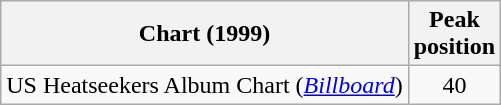<table class="wikitable">
<tr>
<th>Chart (1999)</th>
<th>Peak<br>position</th>
</tr>
<tr>
<td>US Heatseekers Album Chart (<em><a href='#'>Billboard</a></em>)</td>
<td style="text-align:center;">40</td>
</tr>
</table>
